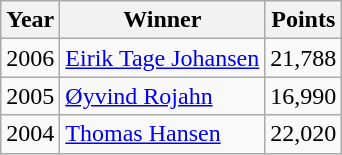<table class=wikitable>
<tr>
<th>Year</th>
<th>Winner</th>
<th>Points</th>
</tr>
<tr>
<td>2006</td>
<td> <a href='#'>Eirik Tage Johansen</a></td>
<td align=center>21,788</td>
</tr>
<tr>
<td>2005</td>
<td> <a href='#'>Øyvind Rojahn</a></td>
<td align=center>16,990</td>
</tr>
<tr>
<td>2004</td>
<td> <a href='#'>Thomas Hansen</a></td>
<td align=center>22,020</td>
</tr>
</table>
